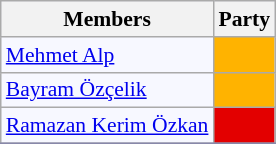<table class=wikitable style="border:1px solid #8888aa; background-color:#f7f8ff; padding:0px; font-size:90%;">
<tr>
<th>Members</th>
<th colspan="2">Party</th>
</tr>
<tr>
<td><a href='#'>Mehmet Alp</a></td>
<td style="background: #ffb300"></td>
</tr>
<tr>
<td><a href='#'>Bayram Özçelik</a></td>
<td style="background: #ffb300"></td>
</tr>
<tr>
<td><a href='#'>Ramazan Kerim Özkan</a></td>
<td style="background: #e30000"></td>
</tr>
<tr>
</tr>
</table>
